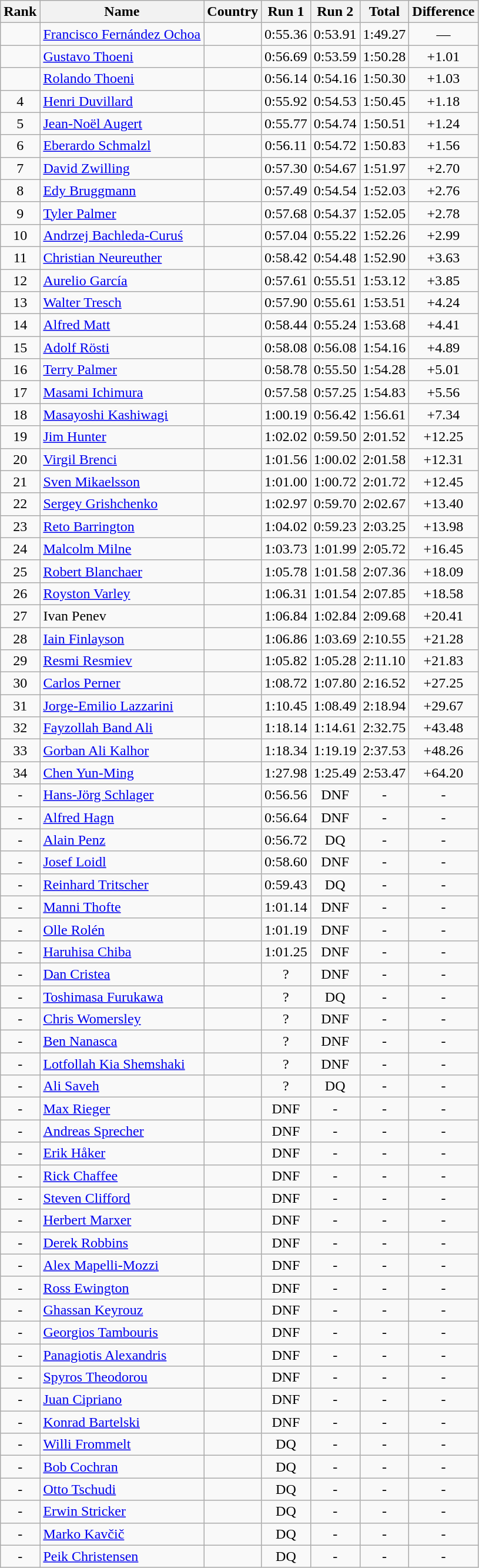<table class="wikitable sortable" style="text-align:center">
<tr>
<th>Rank</th>
<th>Name</th>
<th>Country</th>
<th>Run 1</th>
<th>Run 2</th>
<th>Total</th>
<th>Difference</th>
</tr>
<tr>
<td></td>
<td align=left><a href='#'>Francisco Fernández Ochoa</a></td>
<td align=left></td>
<td>0:55.36</td>
<td>0:53.91</td>
<td>1:49.27</td>
<td>—</td>
</tr>
<tr>
<td></td>
<td align=left><a href='#'>Gustavo Thoeni</a></td>
<td align=left></td>
<td>0:56.69</td>
<td>0:53.59</td>
<td>1:50.28</td>
<td>+1.01</td>
</tr>
<tr>
<td></td>
<td align=left><a href='#'>Rolando Thoeni</a></td>
<td align=left></td>
<td>0:56.14</td>
<td>0:54.16</td>
<td>1:50.30</td>
<td>+1.03</td>
</tr>
<tr>
<td>4</td>
<td align=left><a href='#'>Henri Duvillard</a></td>
<td align=left></td>
<td>0:55.92</td>
<td>0:54.53</td>
<td>1:50.45</td>
<td>+1.18</td>
</tr>
<tr>
<td>5</td>
<td align=left><a href='#'>Jean-Noël Augert</a></td>
<td align=left></td>
<td>0:55.77</td>
<td>0:54.74</td>
<td>1:50.51</td>
<td>+1.24</td>
</tr>
<tr>
<td>6</td>
<td align=left><a href='#'>Eberardo Schmalzl</a></td>
<td align=left></td>
<td>0:56.11</td>
<td>0:54.72</td>
<td>1:50.83</td>
<td>+1.56</td>
</tr>
<tr>
<td>7</td>
<td align=left><a href='#'>David Zwilling</a></td>
<td align=left></td>
<td>0:57.30</td>
<td>0:54.67</td>
<td>1:51.97</td>
<td>+2.70</td>
</tr>
<tr>
<td>8</td>
<td align=left><a href='#'>Edy Bruggmann</a></td>
<td align=left></td>
<td>0:57.49</td>
<td>0:54.54</td>
<td>1:52.03</td>
<td>+2.76</td>
</tr>
<tr>
<td>9</td>
<td align=left><a href='#'>Tyler Palmer</a></td>
<td align=left></td>
<td>0:57.68</td>
<td>0:54.37</td>
<td>1:52.05</td>
<td>+2.78</td>
</tr>
<tr>
<td>10</td>
<td align=left><a href='#'>Andrzej Bachleda-Curuś</a></td>
<td align=left></td>
<td>0:57.04</td>
<td>0:55.22</td>
<td>1:52.26</td>
<td>+2.99</td>
</tr>
<tr>
<td>11</td>
<td align=left><a href='#'>Christian Neureuther</a></td>
<td align=left></td>
<td>0:58.42</td>
<td>0:54.48</td>
<td>1:52.90</td>
<td>+3.63</td>
</tr>
<tr>
<td>12</td>
<td align=left><a href='#'>Aurelio García</a></td>
<td align=left></td>
<td>0:57.61</td>
<td>0:55.51</td>
<td>1:53.12</td>
<td>+3.85</td>
</tr>
<tr>
<td>13</td>
<td align=left><a href='#'>Walter Tresch</a></td>
<td align=left></td>
<td>0:57.90</td>
<td>0:55.61</td>
<td>1:53.51</td>
<td>+4.24</td>
</tr>
<tr>
<td>14</td>
<td align=left><a href='#'>Alfred Matt</a></td>
<td align=left></td>
<td>0:58.44</td>
<td>0:55.24</td>
<td>1:53.68</td>
<td>+4.41</td>
</tr>
<tr>
<td>15</td>
<td align=left><a href='#'>Adolf Rösti</a></td>
<td align=left></td>
<td>0:58.08</td>
<td>0:56.08</td>
<td>1:54.16</td>
<td>+4.89</td>
</tr>
<tr>
<td>16</td>
<td align=left><a href='#'>Terry Palmer</a></td>
<td align=left></td>
<td>0:58.78</td>
<td>0:55.50</td>
<td>1:54.28</td>
<td>+5.01</td>
</tr>
<tr>
<td>17</td>
<td align=left><a href='#'>Masami Ichimura</a></td>
<td align=left></td>
<td>0:57.58</td>
<td>0:57.25</td>
<td>1:54.83</td>
<td>+5.56</td>
</tr>
<tr>
<td>18</td>
<td align=left><a href='#'>Masayoshi Kashiwagi</a></td>
<td align=left></td>
<td>1:00.19</td>
<td>0:56.42</td>
<td>1:56.61</td>
<td>+7.34</td>
</tr>
<tr>
<td>19</td>
<td align=left><a href='#'>Jim Hunter</a></td>
<td align=left></td>
<td>1:02.02</td>
<td>0:59.50</td>
<td>2:01.52</td>
<td>+12.25</td>
</tr>
<tr>
<td>20</td>
<td align=left><a href='#'>Virgil Brenci</a></td>
<td align=left></td>
<td>1:01.56</td>
<td>1:00.02</td>
<td>2:01.58</td>
<td>+12.31</td>
</tr>
<tr>
<td>21</td>
<td align=left><a href='#'>Sven Mikaelsson</a></td>
<td align=left></td>
<td>1:01.00</td>
<td>1:00.72</td>
<td>2:01.72</td>
<td>+12.45</td>
</tr>
<tr>
<td>22</td>
<td align=left><a href='#'>Sergey Grishchenko</a></td>
<td align=left></td>
<td>1:02.97</td>
<td>0:59.70</td>
<td>2:02.67</td>
<td>+13.40</td>
</tr>
<tr>
<td>23</td>
<td align=left><a href='#'>Reto Barrington</a></td>
<td align=left></td>
<td>1:04.02</td>
<td>0:59.23</td>
<td>2:03.25</td>
<td>+13.98</td>
</tr>
<tr>
<td>24</td>
<td align=left><a href='#'>Malcolm Milne</a></td>
<td align=left></td>
<td>1:03.73</td>
<td>1:01.99</td>
<td>2:05.72</td>
<td>+16.45</td>
</tr>
<tr>
<td>25</td>
<td align=left><a href='#'>Robert Blanchaer</a></td>
<td align=left></td>
<td>1:05.78</td>
<td>1:01.58</td>
<td>2:07.36</td>
<td>+18.09</td>
</tr>
<tr>
<td>26</td>
<td align=left><a href='#'>Royston Varley</a></td>
<td align=left></td>
<td>1:06.31</td>
<td>1:01.54</td>
<td>2:07.85</td>
<td>+18.58</td>
</tr>
<tr>
<td>27</td>
<td align=left>Ivan Penev</td>
<td align=left></td>
<td>1:06.84</td>
<td>1:02.84</td>
<td>2:09.68</td>
<td>+20.41</td>
</tr>
<tr>
<td>28</td>
<td align=left><a href='#'>Iain Finlayson</a></td>
<td align=left></td>
<td>1:06.86</td>
<td>1:03.69</td>
<td>2:10.55</td>
<td>+21.28</td>
</tr>
<tr>
<td>29</td>
<td align=left><a href='#'>Resmi Resmiev</a></td>
<td align=left></td>
<td>1:05.82</td>
<td>1:05.28</td>
<td>2:11.10</td>
<td>+21.83</td>
</tr>
<tr>
<td>30</td>
<td align=left><a href='#'>Carlos Perner</a></td>
<td align=left></td>
<td>1:08.72</td>
<td>1:07.80</td>
<td>2:16.52</td>
<td>+27.25</td>
</tr>
<tr>
<td>31</td>
<td align=left><a href='#'>Jorge-Emilio Lazzarini</a></td>
<td align=left></td>
<td>1:10.45</td>
<td>1:08.49</td>
<td>2:18.94</td>
<td>+29.67</td>
</tr>
<tr>
<td>32</td>
<td align=left><a href='#'>Fayzollah Band Ali</a></td>
<td align=left></td>
<td>1:18.14</td>
<td>1:14.61</td>
<td>2:32.75</td>
<td>+43.48</td>
</tr>
<tr>
<td>33</td>
<td align=left><a href='#'>Gorban Ali Kalhor</a></td>
<td align=left></td>
<td>1:18.34</td>
<td>1:19.19</td>
<td>2:37.53</td>
<td>+48.26</td>
</tr>
<tr>
<td>34</td>
<td align=left><a href='#'>Chen Yun-Ming</a></td>
<td align=left></td>
<td>1:27.98</td>
<td>1:25.49</td>
<td>2:53.47</td>
<td>+64.20</td>
</tr>
<tr>
<td>-</td>
<td align=left><a href='#'>Hans-Jörg Schlager</a></td>
<td align=left></td>
<td>0:56.56</td>
<td>DNF</td>
<td>-</td>
<td>-</td>
</tr>
<tr>
<td>-</td>
<td align=left><a href='#'>Alfred Hagn</a></td>
<td align=left></td>
<td>0:56.64</td>
<td>DNF</td>
<td>-</td>
<td>-</td>
</tr>
<tr>
<td>-</td>
<td align=left><a href='#'>Alain Penz</a></td>
<td align=left></td>
<td>0:56.72</td>
<td>DQ</td>
<td>-</td>
<td>-</td>
</tr>
<tr>
<td>-</td>
<td align=left><a href='#'>Josef Loidl</a></td>
<td align=left></td>
<td>0:58.60</td>
<td>DNF</td>
<td>-</td>
<td>-</td>
</tr>
<tr>
<td>-</td>
<td align=left><a href='#'>Reinhard Tritscher</a></td>
<td align=left></td>
<td>0:59.43</td>
<td>DQ</td>
<td>-</td>
<td>-</td>
</tr>
<tr>
<td>-</td>
<td align=left><a href='#'>Manni Thofte</a></td>
<td align=left></td>
<td>1:01.14</td>
<td>DNF</td>
<td>-</td>
<td>-</td>
</tr>
<tr>
<td>-</td>
<td align=left><a href='#'>Olle Rolén</a></td>
<td align=left></td>
<td>1:01.19</td>
<td>DNF</td>
<td>-</td>
<td>-</td>
</tr>
<tr>
<td>-</td>
<td align=left><a href='#'>Haruhisa Chiba</a></td>
<td align=left></td>
<td>1:01.25</td>
<td>DNF</td>
<td>-</td>
<td>-</td>
</tr>
<tr>
<td>-</td>
<td align=left><a href='#'>Dan Cristea</a></td>
<td align=left></td>
<td>?</td>
<td>DNF</td>
<td>-</td>
<td>-</td>
</tr>
<tr>
<td>-</td>
<td align=left><a href='#'>Toshimasa Furukawa</a></td>
<td align=left></td>
<td>?</td>
<td>DQ</td>
<td>-</td>
<td>-</td>
</tr>
<tr>
<td>-</td>
<td align=left><a href='#'>Chris Womersley</a></td>
<td align=left></td>
<td>?</td>
<td>DNF</td>
<td>-</td>
<td>-</td>
</tr>
<tr>
<td>-</td>
<td align=left><a href='#'>Ben Nanasca</a></td>
<td align=left></td>
<td>?</td>
<td>DNF</td>
<td>-</td>
<td>-</td>
</tr>
<tr>
<td>-</td>
<td align=left><a href='#'>Lotfollah Kia Shemshaki</a></td>
<td align=left></td>
<td>?</td>
<td>DNF</td>
<td>-</td>
<td>-</td>
</tr>
<tr>
<td>-</td>
<td align=left><a href='#'>Ali Saveh</a></td>
<td align=left></td>
<td>?</td>
<td>DQ</td>
<td>-</td>
<td>-</td>
</tr>
<tr>
<td>-</td>
<td align=left><a href='#'>Max Rieger</a></td>
<td align=left></td>
<td>DNF</td>
<td>-</td>
<td>-</td>
<td>-</td>
</tr>
<tr>
<td>-</td>
<td align=left><a href='#'>Andreas Sprecher</a></td>
<td align=left></td>
<td>DNF</td>
<td>-</td>
<td>-</td>
<td>-</td>
</tr>
<tr>
<td>-</td>
<td align=left><a href='#'>Erik Håker</a></td>
<td align=left></td>
<td>DNF</td>
<td>-</td>
<td>-</td>
<td>-</td>
</tr>
<tr>
<td>-</td>
<td align=left><a href='#'>Rick Chaffee</a></td>
<td align=left></td>
<td>DNF</td>
<td>-</td>
<td>-</td>
<td>-</td>
</tr>
<tr>
<td>-</td>
<td align=left><a href='#'>Steven Clifford</a></td>
<td align=left></td>
<td>DNF</td>
<td>-</td>
<td>-</td>
<td>-</td>
</tr>
<tr>
<td>-</td>
<td align=left><a href='#'>Herbert Marxer</a></td>
<td align=left></td>
<td>DNF</td>
<td>-</td>
<td>-</td>
<td>-</td>
</tr>
<tr>
<td>-</td>
<td align=left><a href='#'>Derek Robbins</a></td>
<td align=left></td>
<td>DNF</td>
<td>-</td>
<td>-</td>
<td>-</td>
</tr>
<tr>
<td>-</td>
<td align=left><a href='#'>Alex Mapelli-Mozzi</a></td>
<td align=left></td>
<td>DNF</td>
<td>-</td>
<td>-</td>
<td>-</td>
</tr>
<tr>
<td>-</td>
<td align=left><a href='#'>Ross Ewington</a></td>
<td align=left></td>
<td>DNF</td>
<td>-</td>
<td>-</td>
<td>-</td>
</tr>
<tr>
<td>-</td>
<td align=left><a href='#'>Ghassan Keyrouz</a></td>
<td align=left></td>
<td>DNF</td>
<td>-</td>
<td>-</td>
<td>-</td>
</tr>
<tr>
<td>-</td>
<td align=left><a href='#'>Georgios Tambouris</a></td>
<td align=left></td>
<td>DNF</td>
<td>-</td>
<td>-</td>
<td>-</td>
</tr>
<tr>
<td>-</td>
<td align=left><a href='#'>Panagiotis Alexandris</a></td>
<td align=left></td>
<td>DNF</td>
<td>-</td>
<td>-</td>
<td>-</td>
</tr>
<tr>
<td>-</td>
<td align=left><a href='#'>Spyros Theodorou</a></td>
<td align=left></td>
<td>DNF</td>
<td>-</td>
<td>-</td>
<td>-</td>
</tr>
<tr>
<td>-</td>
<td align=left><a href='#'>Juan Cipriano</a></td>
<td align=left></td>
<td>DNF</td>
<td>-</td>
<td>-</td>
<td>-</td>
</tr>
<tr>
<td>-</td>
<td align=left><a href='#'>Konrad Bartelski</a></td>
<td align=left></td>
<td>DNF</td>
<td>-</td>
<td>-</td>
<td>-</td>
</tr>
<tr>
<td>-</td>
<td align=left><a href='#'>Willi Frommelt</a></td>
<td align=left></td>
<td>DQ</td>
<td>-</td>
<td>-</td>
<td>-</td>
</tr>
<tr>
<td>-</td>
<td align=left><a href='#'>Bob Cochran</a></td>
<td align=left></td>
<td>DQ</td>
<td>-</td>
<td>-</td>
<td>-</td>
</tr>
<tr>
<td>-</td>
<td align=left><a href='#'>Otto Tschudi</a></td>
<td align=left></td>
<td>DQ</td>
<td>-</td>
<td>-</td>
<td>-</td>
</tr>
<tr>
<td>-</td>
<td align=left><a href='#'>Erwin Stricker</a></td>
<td align=left></td>
<td>DQ</td>
<td>-</td>
<td>-</td>
<td>-</td>
</tr>
<tr>
<td>-</td>
<td align=left><a href='#'>Marko Kavčič</a></td>
<td align=left></td>
<td>DQ</td>
<td>-</td>
<td>-</td>
<td>-</td>
</tr>
<tr>
<td>-</td>
<td align=left><a href='#'>Peik Christensen</a></td>
<td align=left></td>
<td>DQ</td>
<td>-</td>
<td>-</td>
<td>-</td>
</tr>
</table>
